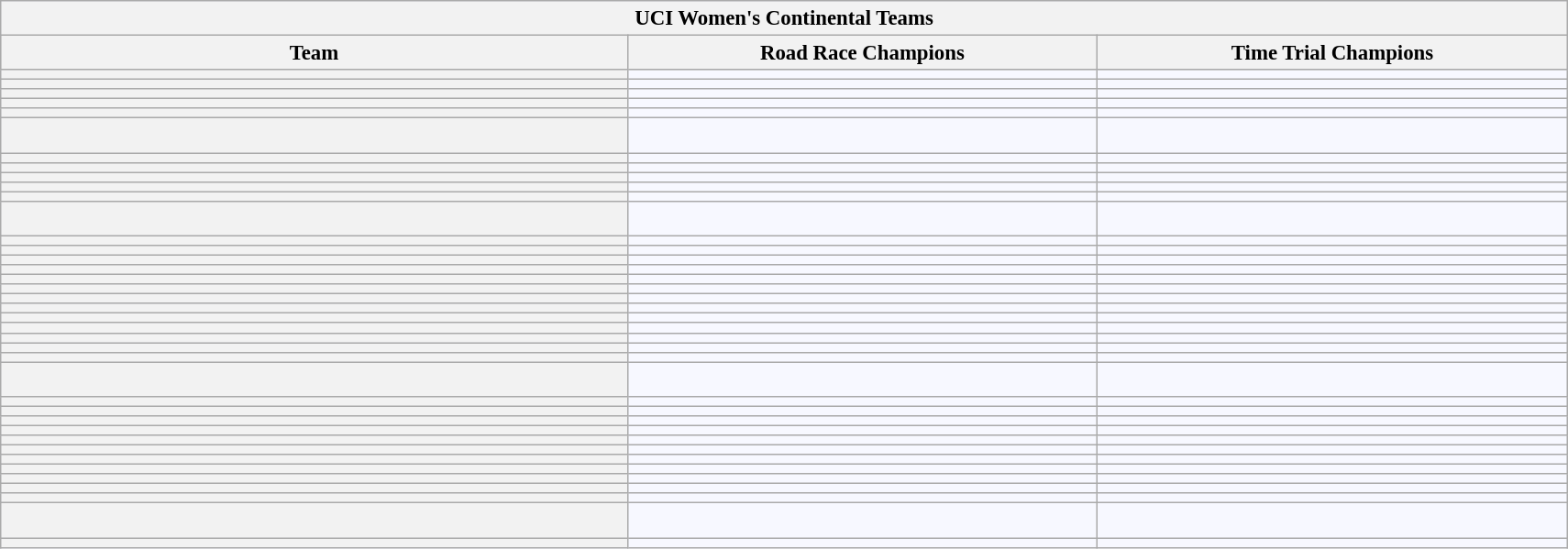<table class="wikitable sortable"  style="background:#f7f8ff; font-size:95%; border:gray solid 1px; width:75em; margin-bottom:0">
<tr>
<th scope="col" colspan="3">UCI Women's Continental Teams</th>
</tr>
<tr style="background:#ccc; text-align:center;">
<th scope="col" width="40%">Team</th>
<th scope="col" width="30%">Road Race Champions</th>
<th scope="col" width="30%">Time Trial Champions</th>
</tr>
<tr>
<th scope="row"></th>
<td></td>
<td></td>
</tr>
<tr>
<th scope="row"></th>
<td> </td>
<td> </td>
</tr>
<tr>
<th scope="row"></th>
<td></td>
<td></td>
</tr>
<tr>
<th scope="row"></th>
<td> </td>
<td> </td>
</tr>
<tr>
<th scope="row"></th>
<td></td>
<td></td>
</tr>
<tr>
<th scope="row"></th>
<td> <br> </td>
<td> <br> </td>
</tr>
<tr>
<th scope="row"></th>
<td></td>
<td></td>
</tr>
<tr>
<th scope="row"></th>
<td></td>
<td></td>
</tr>
<tr>
<th scope="row"></th>
<td></td>
<td> </td>
</tr>
<tr>
<th scope="row"></th>
<td></td>
<td></td>
</tr>
<tr>
<th scope="row"></th>
<td></td>
<td></td>
</tr>
<tr>
<th scope="row"></th>
<td> <br> </td>
<td></td>
</tr>
<tr>
<th scope="row"></th>
<td></td>
<td></td>
</tr>
<tr>
<th scope="row"></th>
<td> </td>
<td></td>
</tr>
<tr>
<th scope="row"></th>
<td></td>
<td></td>
</tr>
<tr>
<th scope="row"></th>
<td></td>
<td></td>
</tr>
<tr>
<th scope="row"></th>
<td></td>
<td></td>
</tr>
<tr>
<th scope="row"></th>
<td></td>
<td></td>
</tr>
<tr>
<th scope="row"></th>
<td> </td>
<td></td>
</tr>
<tr>
<th scope="row"></th>
<td></td>
<td></td>
</tr>
<tr>
<th scope="row"></th>
<td></td>
<td> </td>
</tr>
<tr>
<th scope="row"></th>
<td> </td>
<td> </td>
</tr>
<tr>
<th scope="row"></th>
<td></td>
<td></td>
</tr>
<tr>
<th scope="row"></th>
<td></td>
<td></td>
</tr>
<tr>
<th scope="row"></th>
<td></td>
<td></td>
</tr>
<tr>
<th scope="row"></th>
<td> <br> </td>
<td> </td>
</tr>
<tr>
<th scope="row"></th>
<td></td>
<td></td>
</tr>
<tr>
<th scope="row"></th>
<td> </td>
<td></td>
</tr>
<tr>
<th scope="row"></th>
<td></td>
<td></td>
</tr>
<tr>
<th scope="row"></th>
<td></td>
<td></td>
</tr>
<tr>
<th scope="row"></th>
<td></td>
<td></td>
</tr>
<tr>
<th scope="row"></th>
<td> </td>
<td></td>
</tr>
<tr>
<th scope="row"></th>
<td></td>
<td></td>
</tr>
<tr>
<th scope="row"></th>
<td> </td>
<td> </td>
</tr>
<tr>
<th scope="row"></th>
<td></td>
<td></td>
</tr>
<tr>
<th scope="row"></th>
<td></td>
<td> </td>
</tr>
<tr>
<th scope="row"></th>
<td></td>
<td></td>
</tr>
<tr>
<th scope="row"></th>
<td> <br> </td>
<td> </td>
</tr>
<tr>
<th scope="row"></th>
<td></td>
<td></td>
</tr>
</table>
